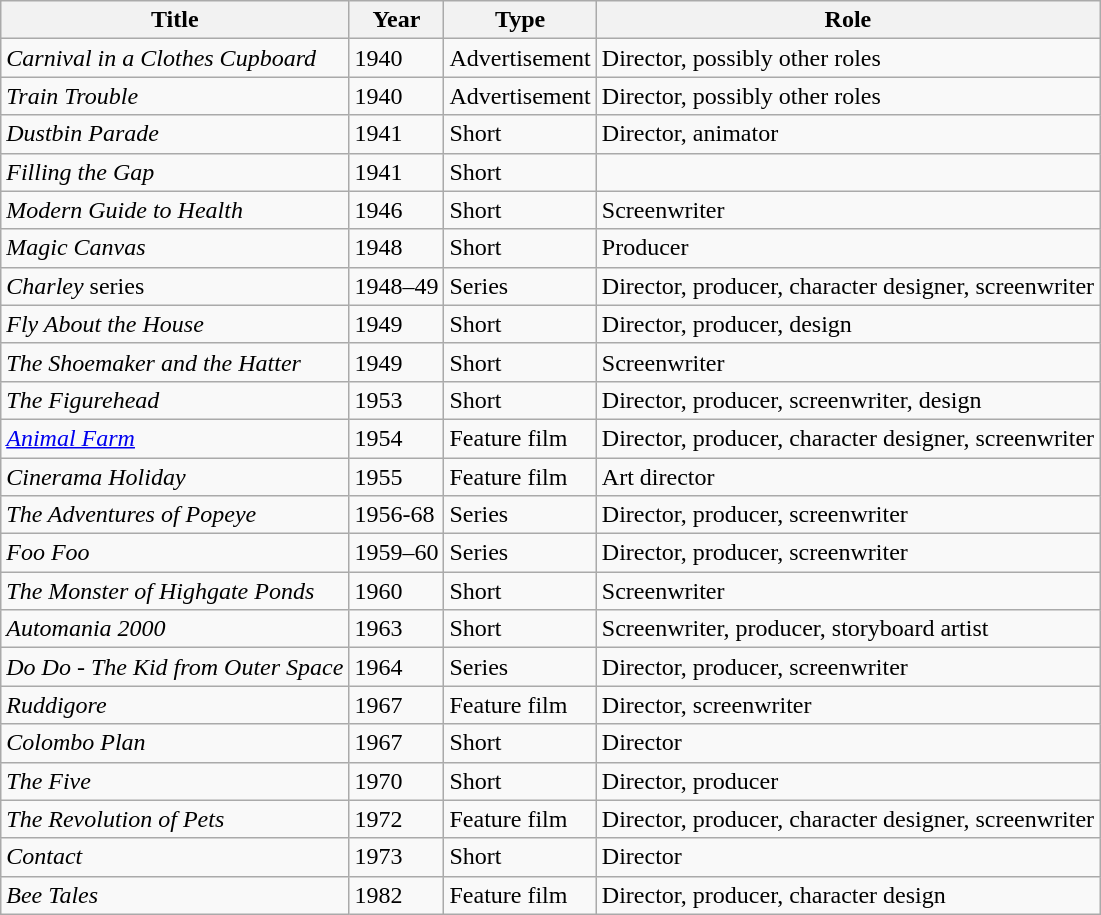<table class="wikitable">
<tr>
<th>Title</th>
<th>Year</th>
<th>Type</th>
<th>Role</th>
</tr>
<tr>
<td><em>Carnival in a Clothes Cupboard</em></td>
<td>1940</td>
<td>Advertisement</td>
<td>Director, possibly other roles</td>
</tr>
<tr>
<td><em>Train Trouble</em></td>
<td>1940</td>
<td>Advertisement</td>
<td>Director, possibly other roles</td>
</tr>
<tr>
<td><em>Dustbin Parade</em></td>
<td>1941</td>
<td>Short</td>
<td>Director, animator</td>
</tr>
<tr>
<td><em>Filling the Gap</em></td>
<td>1941</td>
<td>Short</td>
<td></td>
</tr>
<tr>
<td><em>Modern Guide to Health</em></td>
<td>1946</td>
<td>Short</td>
<td>Screenwriter</td>
</tr>
<tr>
<td><em>Magic Canvas</em></td>
<td>1948</td>
<td>Short</td>
<td>Producer</td>
</tr>
<tr>
<td><em>Charley</em> series</td>
<td>1948–49</td>
<td>Series</td>
<td>Director, producer, character designer, screenwriter</td>
</tr>
<tr>
<td><em>Fly About the House</em></td>
<td>1949</td>
<td>Short</td>
<td>Director, producer, design</td>
</tr>
<tr>
<td><em>The Shoemaker and the Hatter</em></td>
<td>1949</td>
<td>Short</td>
<td>Screenwriter</td>
</tr>
<tr>
<td><em>The Figurehead</em></td>
<td>1953</td>
<td>Short</td>
<td>Director, producer, screenwriter, design</td>
</tr>
<tr>
<td><em><a href='#'>Animal Farm</a></em></td>
<td>1954</td>
<td>Feature film</td>
<td>Director, producer, character designer, screenwriter</td>
</tr>
<tr>
<td><em>Cinerama Holiday</em></td>
<td>1955</td>
<td>Feature film</td>
<td>Art director</td>
</tr>
<tr>
<td><em>The Adventures of Popeye</em></td>
<td>1956-68</td>
<td>Series</td>
<td>Director, producer, screenwriter</td>
</tr>
<tr>
<td><em>Foo Foo</em></td>
<td>1959–60</td>
<td>Series</td>
<td>Director, producer, screenwriter</td>
</tr>
<tr>
<td><em>The Monster of Highgate Ponds</em></td>
<td>1960</td>
<td>Short</td>
<td>Screenwriter</td>
</tr>
<tr>
<td><em>Automania 2000</em></td>
<td>1963</td>
<td>Short</td>
<td>Screenwriter, producer, storyboard artist</td>
</tr>
<tr>
<td><em>Do Do - The Kid from Outer Space</em></td>
<td>1964</td>
<td>Series</td>
<td>Director, producer, screenwriter</td>
</tr>
<tr>
<td><em>Ruddigore</em></td>
<td>1967</td>
<td>Feature film</td>
<td>Director, screenwriter</td>
</tr>
<tr>
<td><em>Colombo Plan</em></td>
<td>1967</td>
<td>Short</td>
<td>Director</td>
</tr>
<tr>
<td><em>The Five</em></td>
<td>1970</td>
<td>Short</td>
<td>Director, producer</td>
</tr>
<tr>
<td><em>The Revolution of Pets</em></td>
<td>1972</td>
<td>Feature film</td>
<td>Director, producer, character designer, screenwriter</td>
</tr>
<tr>
<td><em>Contact</em></td>
<td>1973</td>
<td>Short</td>
<td>Director</td>
</tr>
<tr>
<td><em>Bee Tales</em></td>
<td>1982</td>
<td>Feature film</td>
<td>Director, producer, character design</td>
</tr>
</table>
